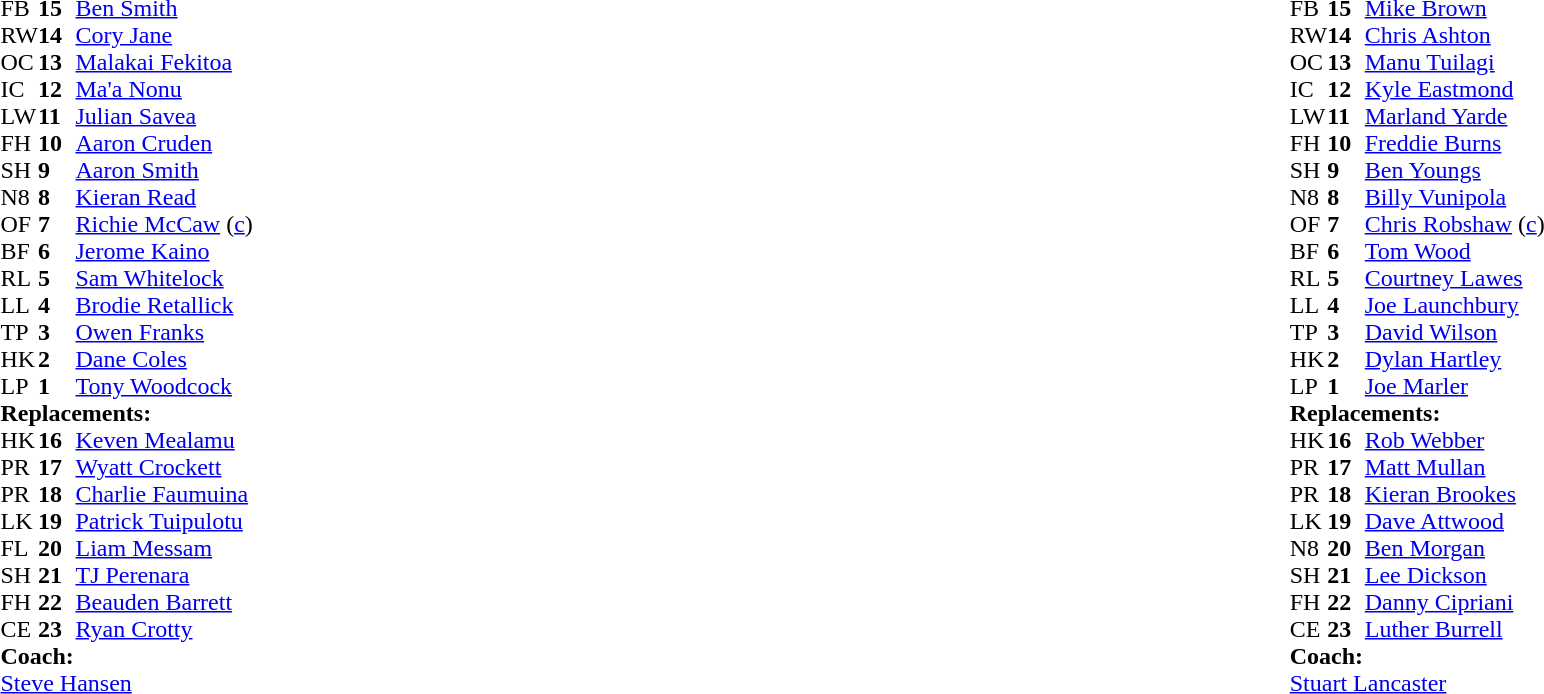<table style="width:100%;">
<tr>
<td style="vertical-align:top; width:50%"><br><table cellspacing="0" cellpadding="0">
<tr>
<th width="25"></th>
<th width="25"></th>
</tr>
<tr>
<td>FB</td>
<td><strong>15</strong></td>
<td><a href='#'>Ben Smith</a></td>
</tr>
<tr>
<td>RW</td>
<td><strong>14</strong></td>
<td><a href='#'>Cory Jane</a></td>
</tr>
<tr>
<td>OC</td>
<td><strong>13</strong></td>
<td><a href='#'>Malakai Fekitoa</a></td>
<td></td>
<td></td>
</tr>
<tr>
<td>IC</td>
<td><strong>12</strong></td>
<td><a href='#'>Ma'a Nonu</a></td>
</tr>
<tr>
<td>LW</td>
<td><strong>11</strong></td>
<td><a href='#'>Julian Savea</a></td>
</tr>
<tr>
<td>FH</td>
<td><strong>10</strong></td>
<td><a href='#'>Aaron Cruden</a></td>
<td></td>
<td></td>
</tr>
<tr>
<td>SH</td>
<td><strong>9</strong></td>
<td><a href='#'>Aaron Smith</a></td>
<td></td>
<td></td>
</tr>
<tr>
<td>N8</td>
<td><strong>8</strong></td>
<td><a href='#'>Kieran Read</a></td>
<td></td>
<td></td>
</tr>
<tr>
<td>OF</td>
<td><strong>7</strong></td>
<td><a href='#'>Richie McCaw</a> (<a href='#'>c</a>)</td>
</tr>
<tr>
<td>BF</td>
<td><strong>6</strong></td>
<td><a href='#'>Jerome Kaino</a></td>
<td></td>
<td></td>
<td></td>
</tr>
<tr>
<td>RL</td>
<td><strong>5</strong></td>
<td><a href='#'>Sam Whitelock</a></td>
</tr>
<tr>
<td>LL</td>
<td><strong>4</strong></td>
<td><a href='#'>Brodie Retallick</a></td>
<td></td>
<td></td>
</tr>
<tr>
<td>TP</td>
<td><strong>3</strong></td>
<td><a href='#'>Owen Franks</a></td>
<td></td>
<td></td>
</tr>
<tr>
<td>HK</td>
<td><strong>2</strong></td>
<td><a href='#'>Dane Coles</a></td>
<td></td>
<td></td>
</tr>
<tr>
<td>LP</td>
<td><strong>1</strong></td>
<td><a href='#'>Tony Woodcock</a></td>
<td></td>
<td></td>
<td></td>
</tr>
<tr>
<td colspan=3><strong>Replacements:</strong></td>
</tr>
<tr>
<td>HK</td>
<td><strong>16</strong></td>
<td><a href='#'>Keven Mealamu</a></td>
<td></td>
<td></td>
</tr>
<tr>
<td>PR</td>
<td><strong>17</strong></td>
<td><a href='#'>Wyatt Crockett</a></td>
<td></td>
<td></td>
</tr>
<tr>
<td>PR</td>
<td><strong>18</strong></td>
<td><a href='#'>Charlie Faumuina</a></td>
<td></td>
<td></td>
</tr>
<tr>
<td>LK</td>
<td><strong>19</strong></td>
<td><a href='#'>Patrick Tuipulotu</a></td>
<td></td>
<td></td>
</tr>
<tr>
<td>FL</td>
<td><strong>20</strong></td>
<td><a href='#'>Liam Messam</a></td>
<td></td>
<td></td>
</tr>
<tr>
<td>SH</td>
<td><strong>21</strong></td>
<td><a href='#'>TJ Perenara</a></td>
<td></td>
<td></td>
</tr>
<tr>
<td>FH</td>
<td><strong>22</strong></td>
<td><a href='#'>Beauden Barrett</a></td>
<td></td>
<td></td>
</tr>
<tr>
<td>CE</td>
<td><strong>23</strong></td>
<td><a href='#'>Ryan Crotty</a></td>
<td></td>
<td></td>
</tr>
<tr>
<td colspan=3><strong>Coach:</strong></td>
</tr>
<tr>
<td colspan="4"> <a href='#'>Steve Hansen</a></td>
</tr>
</table>
</td>
<td style="vertical-align:top; width:50%"><br><table cellspacing="0" cellpadding="0" style="margin:auto">
<tr>
<th width="25"></th>
<th width="25"></th>
</tr>
<tr>
<td>FB</td>
<td><strong>15</strong></td>
<td><a href='#'>Mike Brown</a></td>
</tr>
<tr>
<td>RW</td>
<td><strong>14</strong></td>
<td><a href='#'>Chris Ashton</a></td>
</tr>
<tr>
<td>OC</td>
<td><strong>13</strong></td>
<td><a href='#'>Manu Tuilagi</a></td>
</tr>
<tr>
<td>IC</td>
<td><strong>12</strong></td>
<td><a href='#'>Kyle Eastmond</a></td>
<td></td>
<td></td>
</tr>
<tr>
<td>LW</td>
<td><strong>11</strong></td>
<td><a href='#'>Marland Yarde</a></td>
</tr>
<tr>
<td>FH</td>
<td><strong>10</strong></td>
<td><a href='#'>Freddie Burns</a></td>
<td></td>
<td></td>
</tr>
<tr>
<td>SH</td>
<td><strong>9</strong></td>
<td><a href='#'>Ben Youngs</a></td>
<td></td>
<td></td>
</tr>
<tr>
<td>N8</td>
<td><strong>8</strong></td>
<td><a href='#'>Billy Vunipola</a></td>
<td></td>
<td></td>
</tr>
<tr>
<td>OF</td>
<td><strong>7</strong></td>
<td><a href='#'>Chris Robshaw</a> (<a href='#'>c</a>)</td>
</tr>
<tr>
<td>BF</td>
<td><strong>6</strong></td>
<td><a href='#'>Tom Wood</a></td>
</tr>
<tr>
<td>RL</td>
<td><strong>5</strong></td>
<td><a href='#'>Courtney Lawes</a></td>
</tr>
<tr>
<td>LL</td>
<td><strong>4</strong></td>
<td><a href='#'>Joe Launchbury</a></td>
<td></td>
<td></td>
<td></td>
<td></td>
</tr>
<tr>
<td>TP</td>
<td><strong>3</strong></td>
<td><a href='#'>David Wilson</a></td>
<td></td>
<td></td>
</tr>
<tr>
<td>HK</td>
<td><strong>2</strong></td>
<td><a href='#'>Dylan Hartley</a></td>
<td></td>
<td></td>
</tr>
<tr>
<td>LP</td>
<td><strong>1</strong></td>
<td><a href='#'>Joe Marler</a></td>
<td></td>
<td></td>
</tr>
<tr>
<td colspan=3><strong>Replacements:</strong></td>
</tr>
<tr>
<td>HK</td>
<td><strong>16</strong></td>
<td><a href='#'>Rob Webber</a></td>
<td></td>
<td></td>
</tr>
<tr>
<td>PR</td>
<td><strong>17</strong></td>
<td><a href='#'>Matt Mullan</a></td>
<td></td>
<td></td>
</tr>
<tr>
<td>PR</td>
<td><strong>18</strong></td>
<td><a href='#'>Kieran Brookes</a></td>
<td></td>
<td></td>
</tr>
<tr>
<td>LK</td>
<td><strong>19</strong></td>
<td><a href='#'>Dave Attwood</a></td>
<td></td>
<td></td>
<td></td>
<td></td>
</tr>
<tr>
<td>N8</td>
<td><strong>20</strong></td>
<td><a href='#'>Ben Morgan</a></td>
<td></td>
<td></td>
</tr>
<tr>
<td>SH</td>
<td><strong>21</strong></td>
<td><a href='#'>Lee Dickson</a></td>
<td></td>
<td></td>
</tr>
<tr>
<td>FH</td>
<td><strong>22</strong></td>
<td><a href='#'>Danny Cipriani</a></td>
<td></td>
<td></td>
</tr>
<tr>
<td>CE</td>
<td><strong>23</strong></td>
<td><a href='#'>Luther Burrell</a></td>
<td></td>
<td></td>
</tr>
<tr>
<td colspan=3><strong>Coach:</strong></td>
</tr>
<tr>
<td colspan="4"> <a href='#'>Stuart Lancaster</a></td>
</tr>
</table>
</td>
</tr>
</table>
